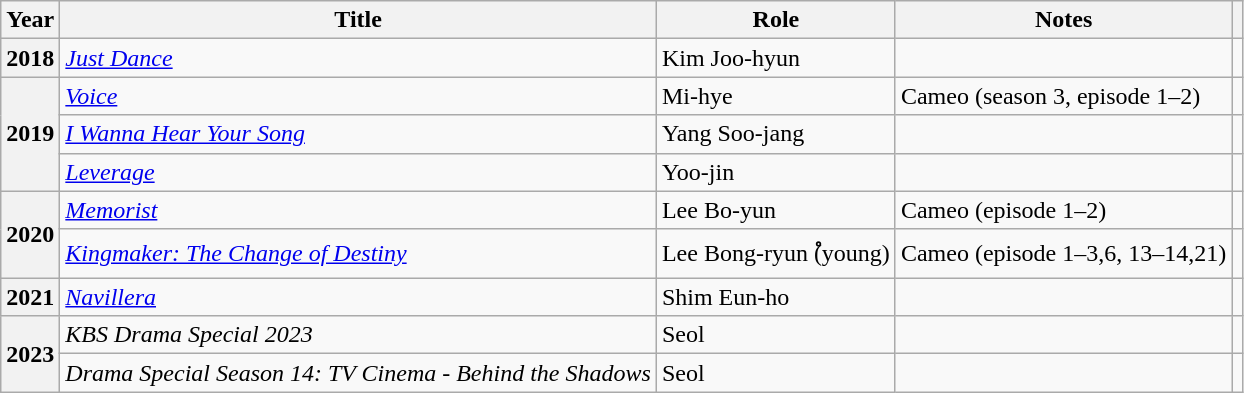<table class="wikitable sortable plainrowheaders">
<tr>
<th scope="col">Year</th>
<th scope="col">Title</th>
<th scope="col">Role</th>
<th scope="col">Notes</th>
<th scope="col" class="unsortable"></th>
</tr>
<tr>
<th scope="row">2018</th>
<td><em><a href='#'>Just Dance</a></em></td>
<td>Kim Joo-hyun</td>
<td></td>
<td></td>
</tr>
<tr>
<th scope="row" rowspan=3>2019</th>
<td><em><a href='#'>Voice</a></em></td>
<td>Mi-hye</td>
<td>Cameo (season 3, episode 1–2)</td>
<td></td>
</tr>
<tr>
<td><em><a href='#'>I Wanna Hear Your Song</a></em></td>
<td>Yang Soo-jang</td>
<td></td>
<td></td>
</tr>
<tr>
<td><em><a href='#'>Leverage</a></em></td>
<td>Yoo-jin</td>
<td></td>
<td></td>
</tr>
<tr>
<th scope="row" rowspan=2>2020</th>
<td><em><a href='#'>Memorist</a></em></td>
<td>Lee Bo-yun</td>
<td>Cameo (episode 1–2)</td>
<td></td>
</tr>
<tr>
<td><em><a href='#'>Kingmaker: The Change of Destiny</a></em></td>
<td>Lee Bong-ryun (ํyoung)</td>
<td>Cameo (episode 1–3,6, 13–14,21)</td>
<td></td>
</tr>
<tr>
<th scope="row" rowspan=1>2021</th>
<td><em><a href='#'>Navillera</a></em></td>
<td>Shim Eun-ho</td>
<td></td>
<td></td>
</tr>
<tr>
<th scope="row" rowspan=2>2023</th>
<td><em>KBS Drama Special 2023</em></td>
<td>Seol</td>
<td></td>
<td></td>
</tr>
<tr>
<td><em>Drama Special Season 14: TV Cinema - Behind the Shadows</em></td>
<td>Seol</td>
<td></td>
<td></td>
</tr>
</table>
